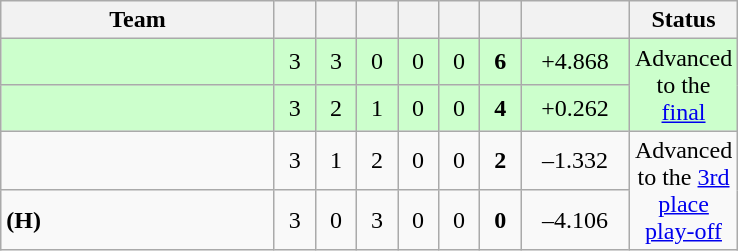<table class="wikitable" style="text-align:center">
<tr>
<th style="width:175px;">Team</th>
<th style="width:20px;"></th>
<th style="width:20px;"></th>
<th style="width:20px;"></th>
<th style="width:20px;"></th>
<th style="width:20px;"></th>
<th style="width:20px;"></th>
<th style="width:65px;"></th>
<th style="width:65px;">Status</th>
</tr>
<tr style="background:#cfc;">
<td style="text-align:left"></td>
<td>3</td>
<td>3</td>
<td>0</td>
<td>0</td>
<td>0</td>
<td><strong>6</strong></td>
<td>+4.868</td>
<td rowspan="2">Advanced to the <a href='#'>final</a></td>
</tr>
<tr style="background:#cfc;">
<td style="text-align:left"></td>
<td>3</td>
<td>2</td>
<td>1</td>
<td>0</td>
<td>0</td>
<td><strong>4</strong></td>
<td>+0.262</td>
</tr>
<tr>
<td style="text-align:left"></td>
<td>3</td>
<td>1</td>
<td>2</td>
<td>0</td>
<td>0</td>
<td><strong>2</strong></td>
<td>–1.332</td>
<td rowspan="2">Advanced to the <a href='#'>3rd place play-off</a></td>
</tr>
<tr>
<td style="text-align:left"> <strong>(H)</strong></td>
<td>3</td>
<td>0</td>
<td>3</td>
<td>0</td>
<td>0</td>
<td><strong>0</strong></td>
<td>–4.106</td>
</tr>
</table>
